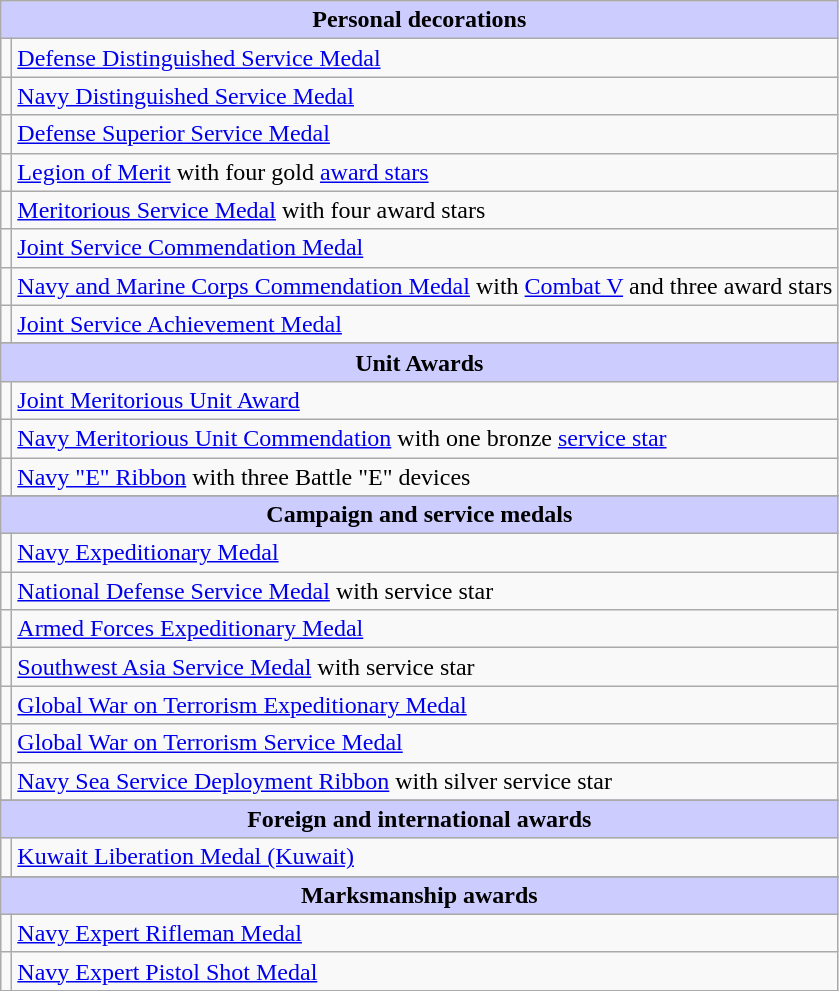<table class="wikitable">
<tr style="background:#ccf; text-align:center;">
<td colspan="2"><strong>Personal decorations</strong></td>
</tr>
<tr>
<td></td>
<td><a href='#'>Defense Distinguished Service Medal</a></td>
</tr>
<tr>
<td></td>
<td><a href='#'>Navy Distinguished Service Medal</a></td>
</tr>
<tr>
<td></td>
<td><a href='#'>Defense Superior Service Medal</a></td>
</tr>
<tr>
<td><span></span><span></span><span></span><span></span></td>
<td><a href='#'>Legion of Merit</a> with four gold <a href='#'>award stars</a></td>
</tr>
<tr>
<td><span></span><span></span><span></span><span></span></td>
<td><a href='#'>Meritorious Service Medal</a> with four award stars</td>
</tr>
<tr>
<td></td>
<td><a href='#'>Joint Service Commendation Medal</a></td>
</tr>
<tr>
<td><span></span><span></span><span></span><span></span></td>
<td><a href='#'>Navy and Marine Corps Commendation Medal</a> with <a href='#'>Combat V</a> and three award stars</td>
</tr>
<tr>
<td></td>
<td><a href='#'>Joint Service Achievement Medal</a></td>
</tr>
<tr>
</tr>
<tr style="background:#ccf; text-align:center;">
<td colspan="2"><strong>Unit Awards</strong></td>
</tr>
<tr>
<td></td>
<td><a href='#'>Joint Meritorious Unit Award</a></td>
</tr>
<tr>
<td></td>
<td><a href='#'>Navy Meritorious Unit Commendation</a> with one bronze <a href='#'>service star</a></td>
</tr>
<tr>
<td></td>
<td><a href='#'>Navy "E" Ribbon</a> with three Battle "E" devices</td>
</tr>
<tr>
</tr>
<tr style="background:#ccf; text-align:center;">
<td colspan="2"><strong>Campaign and service medals</strong></td>
</tr>
<tr>
<td></td>
<td><a href='#'>Navy Expeditionary Medal</a></td>
</tr>
<tr>
<td></td>
<td><a href='#'>National Defense Service Medal</a> with service star</td>
</tr>
<tr>
<td></td>
<td><a href='#'>Armed Forces Expeditionary Medal</a></td>
</tr>
<tr>
<td></td>
<td><a href='#'>Southwest Asia Service Medal</a> with service star</td>
</tr>
<tr>
<td></td>
<td><a href='#'>Global War on Terrorism Expeditionary Medal</a></td>
</tr>
<tr>
<td></td>
<td><a href='#'>Global War on Terrorism Service Medal</a></td>
</tr>
<tr>
<td></td>
<td><a href='#'>Navy Sea Service Deployment Ribbon</a> with silver service star</td>
</tr>
<tr>
</tr>
<tr style="background:#ccf; text-align:center;">
<td colspan="2"><strong>Foreign and international awards</strong></td>
</tr>
<tr>
<td></td>
<td><a href='#'>Kuwait Liberation Medal (Kuwait)</a></td>
</tr>
<tr>
</tr>
<tr style="background:#ccf; text-align:center;">
<td colspan="2"><strong>Marksmanship awards</strong></td>
</tr>
<tr>
<td></td>
<td><a href='#'>Navy Expert Rifleman Medal</a></td>
</tr>
<tr>
<td></td>
<td><a href='#'>Navy Expert Pistol Shot Medal</a></td>
</tr>
</table>
